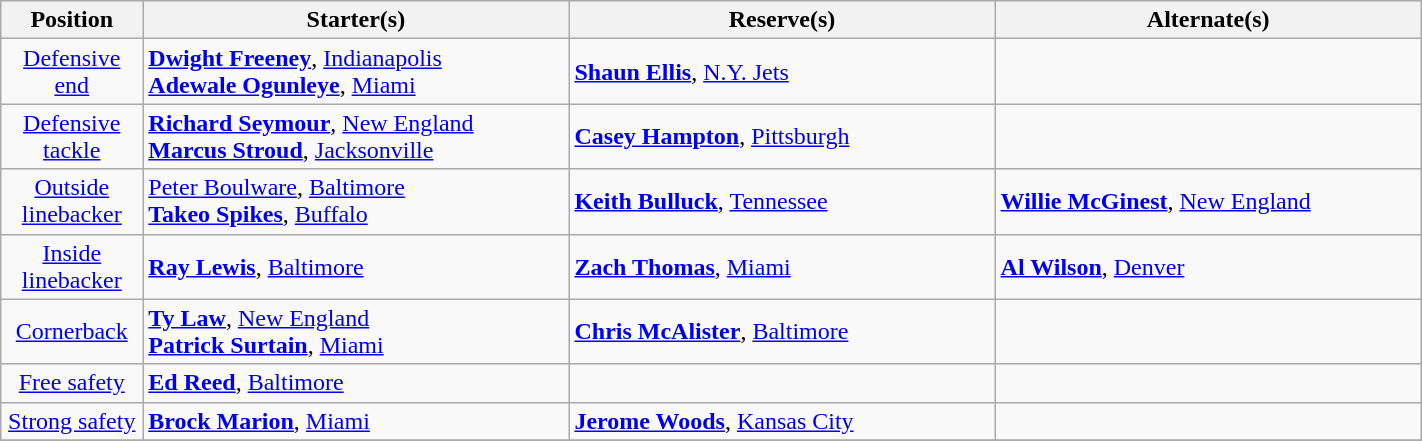<table class="wikitable" style="width:75%;">
<tr>
<th style="width:10%;">Position</th>
<th style="width:30%;">Starter(s)</th>
<th style="width:30%;">Reserve(s)</th>
<th style="width:30%;">Alternate(s)</th>
</tr>
<tr>
<td align=center><a href='#'>Defensive end</a></td>
<td> <strong><a href='#'>Dwight Freeney</a></strong>, <a href='#'>Indianapolis</a><br> <strong><a href='#'>Adewale Ogunleye</a></strong>, <a href='#'>Miami</a></td>
<td> <strong><a href='#'>Shaun Ellis</a></strong>, <a href='#'>N.Y. Jets</a></td>
<td></td>
</tr>
<tr>
<td align=center><a href='#'>Defensive tackle</a></td>
<td> <strong><a href='#'>Richard Seymour</a></strong>, <a href='#'>New England</a><br> <strong><a href='#'>Marcus Stroud</a></strong>, <a href='#'>Jacksonville</a></td>
<td> <strong><a href='#'>Casey Hampton</a></strong>, <a href='#'>Pittsburgh</a></td>
<td></td>
</tr>
<tr>
<td align=center><a href='#'>Outside linebacker</a></td>
<td> <a href='#'>Peter Boulware</a>, <a href='#'>Baltimore</a><br> <strong><a href='#'>Takeo Spikes</a></strong>, <a href='#'>Buffalo</a></td>
<td> <strong><a href='#'>Keith Bulluck</a></strong>, <a href='#'>Tennessee</a></td>
<td> <strong><a href='#'>Willie McGinest</a></strong>, <a href='#'>New England</a></td>
</tr>
<tr>
<td align=center><a href='#'>Inside linebacker</a></td>
<td> <strong><a href='#'>Ray Lewis</a></strong>, <a href='#'>Baltimore</a></td>
<td> <strong><a href='#'>Zach Thomas</a></strong>, <a href='#'>Miami</a></td>
<td> <strong><a href='#'>Al Wilson</a></strong>, <a href='#'>Denver</a></td>
</tr>
<tr>
<td align=center><a href='#'>Cornerback</a></td>
<td> <strong><a href='#'>Ty Law</a></strong>, <a href='#'>New England</a><br> <strong><a href='#'>Patrick Surtain</a></strong>, <a href='#'>Miami</a></td>
<td> <strong><a href='#'>Chris McAlister</a></strong>, <a href='#'>Baltimore</a></td>
<td></td>
</tr>
<tr>
<td align=center><a href='#'>Free safety</a></td>
<td> <strong><a href='#'>Ed Reed</a></strong>, <a href='#'>Baltimore</a></td>
<td></td>
<td></td>
</tr>
<tr>
<td align=center><a href='#'>Strong safety</a></td>
<td> <strong><a href='#'>Brock Marion</a></strong>, <a href='#'>Miami</a></td>
<td> <strong><a href='#'>Jerome Woods</a></strong>, <a href='#'>Kansas City</a></td>
<td></td>
</tr>
<tr>
</tr>
</table>
